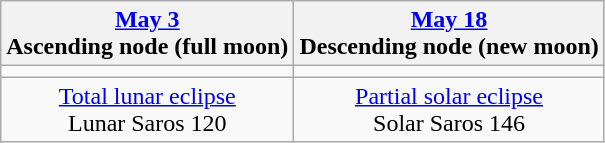<table class="wikitable">
<tr>
<th><a href='#'>May 3</a><br>Ascending node (full moon)</th>
<th><a href='#'>May 18</a><br>Descending node (new moon)</th>
</tr>
<tr>
<td></td>
<td></td>
</tr>
<tr align=center>
<td><a href='#'>Total lunar eclipse</a><br>Lunar Saros 120</td>
<td><a href='#'>Partial solar eclipse</a><br>Solar Saros 146</td>
</tr>
</table>
